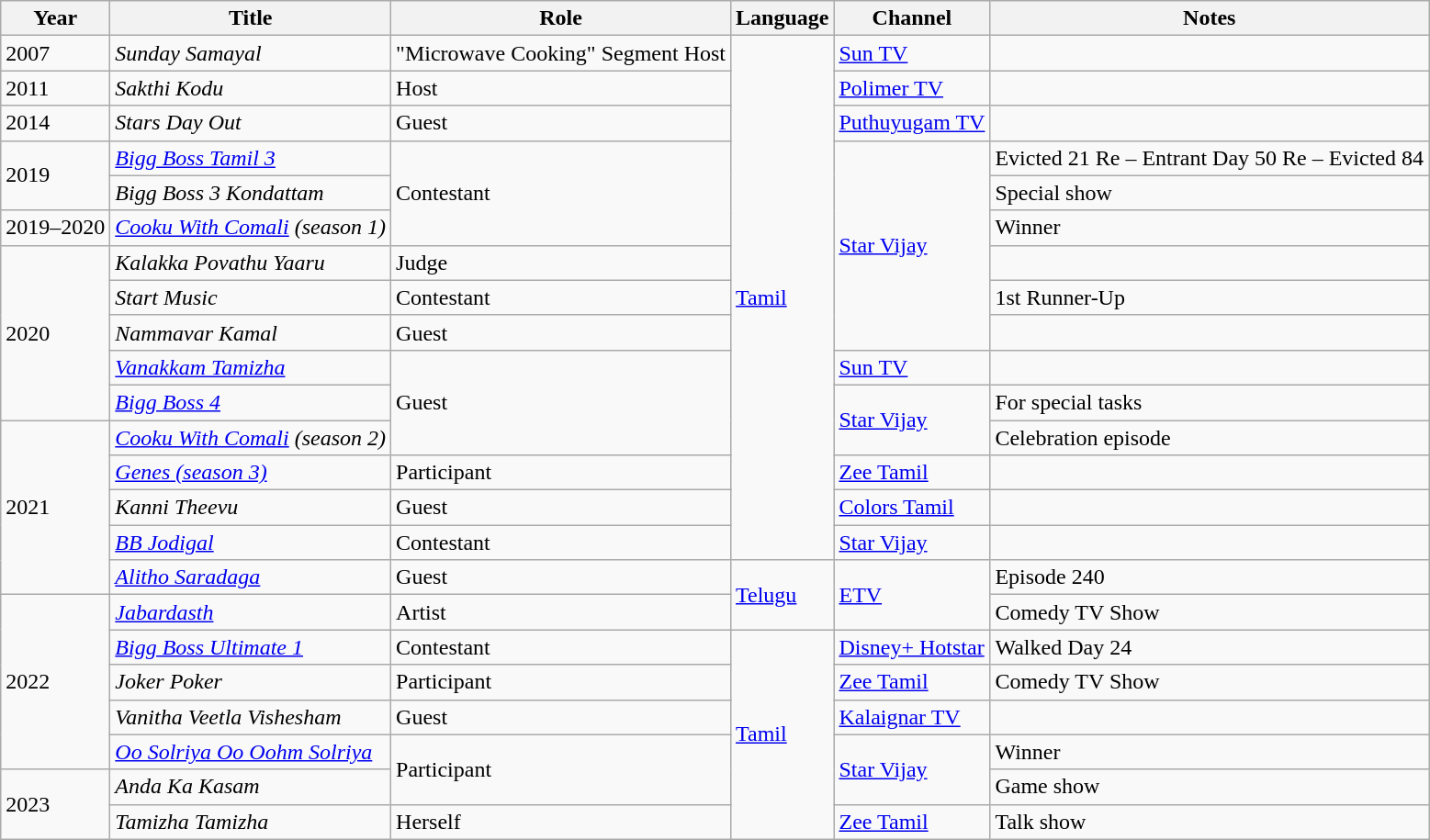<table class="wikitable sortable">
<tr>
<th scope="col">Year</th>
<th scope="col">Title</th>
<th scope="col">Role</th>
<th scope="col">Language</th>
<th scope="col">Channel</th>
<th scope="col" class="unsortable">Notes</th>
</tr>
<tr>
<td>2007</td>
<td><em>Sunday Samayal</em></td>
<td>"Microwave Cooking" Segment Host</td>
<td rowspan="15"><a href='#'>Tamil</a></td>
<td><a href='#'>Sun TV</a></td>
<td></td>
</tr>
<tr>
<td>2011</td>
<td><em>Sakthi Kodu</em></td>
<td>Host</td>
<td><a href='#'>Polimer TV</a></td>
<td></td>
</tr>
<tr>
<td>2014</td>
<td><em>Stars Day Out</em></td>
<td>Guest</td>
<td><a href='#'>Puthuyugam TV</a></td>
<td></td>
</tr>
<tr>
<td rowspan="2">2019</td>
<td><em><a href='#'>Bigg Boss Tamil 3</a></em></td>
<td rowspan="3">Contestant</td>
<td rowspan=6><a href='#'>Star Vijay</a></td>
<td>Evicted 21 Re – Entrant Day 50 Re – Evicted 84</td>
</tr>
<tr>
<td><em>Bigg Boss 3 Kondattam</em></td>
<td>Special show</td>
</tr>
<tr>
<td>2019–2020</td>
<td><em><a href='#'>Cooku With Comali</a> (season 1)</em></td>
<td>Winner</td>
</tr>
<tr>
<td rowspan="5">2020</td>
<td><em>Kalakka Povathu Yaaru</em></td>
<td>Judge</td>
<td></td>
</tr>
<tr>
<td><em>Start Music</em></td>
<td>Contestant</td>
<td>1st Runner-Up</td>
</tr>
<tr>
<td><em>Nammavar Kamal</em></td>
<td>Guest</td>
<td></td>
</tr>
<tr>
<td><em><a href='#'>Vanakkam Tamizha</a></em></td>
<td rowspan="3">Guest</td>
<td><a href='#'>Sun TV</a></td>
<td></td>
</tr>
<tr>
<td><em><a href='#'>Bigg Boss 4</a></em></td>
<td rowspan="2"><a href='#'>Star Vijay</a></td>
<td>For special tasks</td>
</tr>
<tr>
<td rowspan="5">2021</td>
<td><em><a href='#'>Cooku With Comali</a> (season 2)</em></td>
<td>Celebration episode</td>
</tr>
<tr>
<td><em><a href='#'>Genes (season 3)</a></em></td>
<td>Participant</td>
<td><a href='#'>Zee Tamil</a></td>
<td></td>
</tr>
<tr>
<td><em>Kanni Theevu</em></td>
<td>Guest</td>
<td><a href='#'>Colors Tamil</a></td>
<td></td>
</tr>
<tr>
<td><em><a href='#'>BB Jodigal</a></em></td>
<td>Contestant</td>
<td><a href='#'>Star Vijay</a></td>
<td></td>
</tr>
<tr>
<td><em><a href='#'>Alitho Saradaga</a></em></td>
<td>Guest</td>
<td rowspan="2"><a href='#'>Telugu</a></td>
<td rowspan="2"><a href='#'>ETV</a></td>
<td>Episode 240</td>
</tr>
<tr>
<td rowspan="5">2022</td>
<td><em><a href='#'>Jabardasth</a></em></td>
<td>Artist</td>
<td>Comedy TV Show</td>
</tr>
<tr>
<td><a href='#'><em>Bigg Boss Ultimate 1</em></a></td>
<td>Contestant</td>
<td rowspan="6"><a href='#'>Tamil</a></td>
<td><a href='#'>Disney+ Hotstar</a></td>
<td>Walked Day 24</td>
</tr>
<tr>
<td><em>Joker Poker</em></td>
<td>Participant</td>
<td><a href='#'>Zee Tamil</a></td>
<td>Comedy TV Show</td>
</tr>
<tr>
<td><em>Vanitha Veetla Vishesham</em></td>
<td>Guest</td>
<td><a href='#'>Kalaignar TV</a></td>
<td></td>
</tr>
<tr>
<td><em><a href='#'>Oo Solriya Oo Oohm Solriya</a></em></td>
<td rowspan="2">Participant</td>
<td rowspan="2"><a href='#'>Star Vijay</a></td>
<td>Winner</td>
</tr>
<tr>
<td rowspan="2">2023</td>
<td><em>Anda Ka Kasam</em></td>
<td>Game show</td>
</tr>
<tr>
<td><em>Tamizha Tamizha</em></td>
<td>Herself</td>
<td><a href='#'>Zee Tamil</a></td>
<td>Talk show</td>
</tr>
</table>
